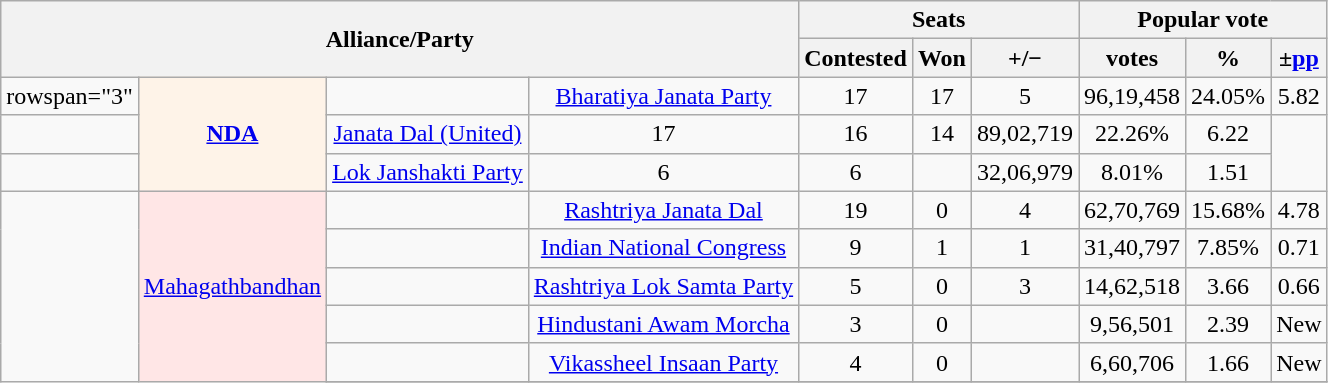<table class="wikitable sortable" style="text-align:center;">
<tr>
<th colspan="4" rowspan="2">Alliance/Party</th>
<th colspan="3">Seats</th>
<th colspan="3">Popular vote</th>
</tr>
<tr>
<th>Contested</th>
<th>Won</th>
<th><strong>+/−</strong></th>
<th data-sort-type=number>votes</th>
<th>%</th>
<th>±<a href='#'>pp</a></th>
</tr>
<tr>
<td>rowspan="3" </td>
<th rowspan="3"style="background:#fef3e8"><a href='#'>NDA</a></th>
<td></td>
<td><a href='#'>Bharatiya Janata Party</a></td>
<td>17</td>
<td>17</td>
<td> 5</td>
<td>96,19,458</td>
<td>24.05%</td>
<td>5.82</td>
</tr>
<tr>
<td></td>
<td><a href='#'>Janata Dal (United)</a></td>
<td>17</td>
<td>16</td>
<td> 14</td>
<td>89,02,719</td>
<td>22.26%</td>
<td>6.22</td>
</tr>
<tr>
<td></td>
<td><a href='#'>Lok Janshakti Party</a></td>
<td>6</td>
<td>6</td>
<td></td>
<td>32,06,979</td>
<td>8.01%</td>
<td>1.51</td>
</tr>
<tr>
<td rowspan=6 bgcolor=></td>
<td rowspan=6 style="background:#FFE6E6"><a href='#'>Mahagathbandhan</a></td>
<td></td>
<td><a href='#'>Rashtriya Janata Dal</a></td>
<td>19</td>
<td>0</td>
<td> 4</td>
<td>62,70,769</td>
<td>15.68%</td>
<td>4.78</td>
</tr>
<tr>
<td></td>
<td><a href='#'>Indian National Congress</a></td>
<td>9</td>
<td>1</td>
<td> 1</td>
<td>31,40,797</td>
<td>7.85%</td>
<td>0.71</td>
</tr>
<tr>
<td></td>
<td><a href='#'>Rashtriya Lok Samta Party</a></td>
<td>5</td>
<td>0</td>
<td> 3</td>
<td>14,62,518</td>
<td>3.66</td>
<td> 0.66</td>
</tr>
<tr>
<td></td>
<td><a href='#'>Hindustani Awam Morcha</a></td>
<td>3</td>
<td>0</td>
<td></td>
<td>9,56,501</td>
<td>2.39</td>
<td>New</td>
</tr>
<tr>
<td></td>
<td><a href='#'>Vikassheel Insaan Party</a></td>
<td>4</td>
<td>0</td>
<td></td>
<td>6,60,706</td>
<td>1.66</td>
<td>New</td>
</tr>
<tr>
</tr>
</table>
